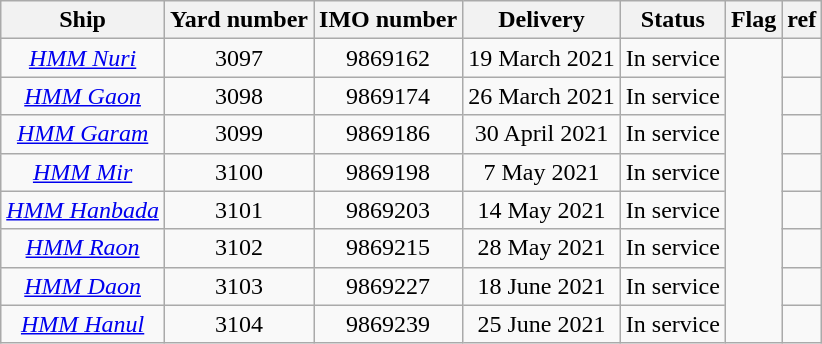<table class="wikitable" style="text-align:center">
<tr>
<th>Ship</th>
<th>Yard number</th>
<th>IMO number</th>
<th>Delivery</th>
<th>Status</th>
<th>Flag</th>
<th>ref</th>
</tr>
<tr>
<td><em><a href='#'>HMM Nuri</a></em></td>
<td>3097</td>
<td>9869162</td>
<td>19 March 2021</td>
<td>In service</td>
<td rowspan="8"></td>
<td></td>
</tr>
<tr>
<td><em><a href='#'>HMM Gaon</a></em></td>
<td>3098</td>
<td>9869174</td>
<td>26 March 2021</td>
<td>In service</td>
<td></td>
</tr>
<tr>
<td><em><a href='#'>HMM Garam</a></em></td>
<td>3099</td>
<td>9869186</td>
<td>30 April 2021</td>
<td>In service</td>
<td></td>
</tr>
<tr>
<td><em><a href='#'>HMM Mir</a></em></td>
<td>3100</td>
<td>9869198</td>
<td>7 May 2021</td>
<td>In service</td>
<td></td>
</tr>
<tr>
<td><em><a href='#'>HMM Hanbada</a></em></td>
<td>3101</td>
<td>9869203</td>
<td>14 May 2021</td>
<td>In service</td>
<td></td>
</tr>
<tr>
<td><em><a href='#'>HMM Raon</a></em></td>
<td>3102</td>
<td>9869215</td>
<td>28 May 2021</td>
<td>In service</td>
<td></td>
</tr>
<tr>
<td><em><a href='#'>HMM Daon</a></em></td>
<td>3103</td>
<td>9869227</td>
<td>18 June 2021</td>
<td>In service</td>
<td></td>
</tr>
<tr>
<td><em><a href='#'>HMM Hanul</a></em></td>
<td>3104</td>
<td>9869239</td>
<td>25 June 2021</td>
<td>In service</td>
<td></td>
</tr>
</table>
